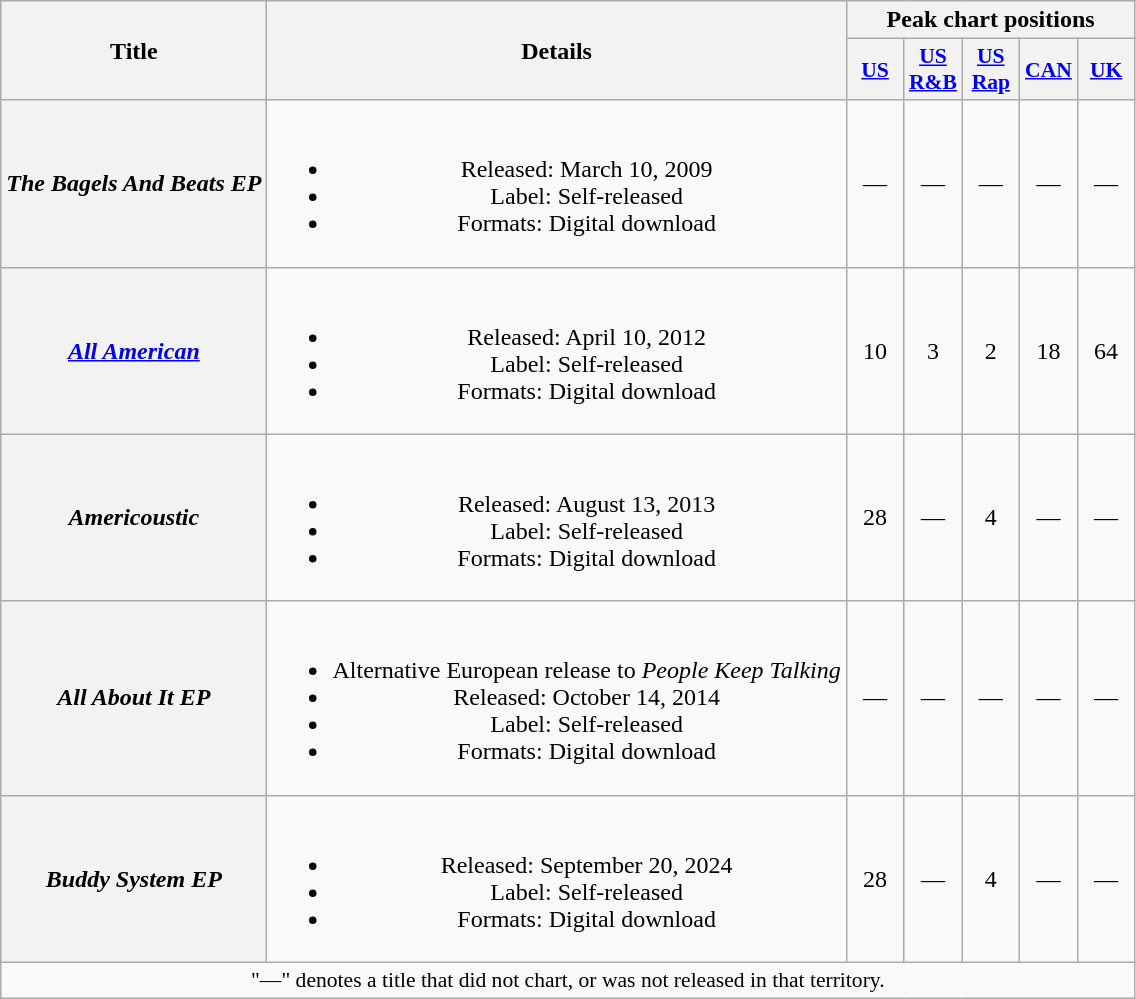<table class="wikitable plainrowheaders" style="text-align:center;">
<tr>
<th scope="col" rowspan="2">Title</th>
<th scope="col" rowspan="2">Details</th>
<th scope="col" colspan="5">Peak chart positions</th>
</tr>
<tr>
<th scope="col" style="width:2.2em; font-size:90%;"><a href='#'>US</a><br></th>
<th scope="col" style="width:2.2em; font-size:90%;"><a href='#'>US R&B</a><br></th>
<th scope="col" style="width:2.2em; font-size:90%;"><a href='#'>US Rap</a><br></th>
<th scope="col" style="width:2.2em; font-size:90%;"><a href='#'>CAN</a><br></th>
<th scope="col" style="width:2.2em; font-size:90%;"><a href='#'>UK</a><br></th>
</tr>
<tr>
<th scope="row"><em>The Bagels And Beats EP</em></th>
<td><br><ul><li>Released: March 10, 2009 </li><li>Label: Self-released</li><li>Formats: Digital download</li></ul></td>
<td>—</td>
<td>—</td>
<td>—</td>
<td>—</td>
<td>—</td>
</tr>
<tr>
<th scope="row"><em><a href='#'>All American</a></em></th>
<td><br><ul><li>Released: April 10, 2012</li><li>Label: Self-released</li><li>Formats: Digital download</li></ul></td>
<td>10</td>
<td>3</td>
<td>2</td>
<td>18</td>
<td>64</td>
</tr>
<tr>
<th scope="row"><em>Americoustic</em></th>
<td><br><ul><li>Released: August 13, 2013</li><li>Label: Self-released</li><li>Formats: Digital download</li></ul></td>
<td>28</td>
<td>—</td>
<td>4</td>
<td>—</td>
<td>—</td>
</tr>
<tr>
<th scope="row"><em>All About It EP</em></th>
<td><br><ul><li>Alternative European release to <em>People Keep Talking</em></li><li>Released: October 14, 2014</li><li>Label: Self-released</li><li>Formats: Digital download</li></ul></td>
<td>—</td>
<td>—</td>
<td>—</td>
<td>—</td>
<td>—</td>
</tr>
<tr>
<th scope="row"><em>Buddy System EP</em></th>
<td><br><ul><li>Released: September 20, 2024</li><li>Label: Self-released</li><li>Formats: Digital download</li></ul></td>
<td>28</td>
<td>—</td>
<td>4</td>
<td>—</td>
<td>—</td>
</tr>
<tr>
<td colspan="14" style="font-size:90%;">"—" denotes a title that did not chart, or was not released in that territory.</td>
</tr>
</table>
